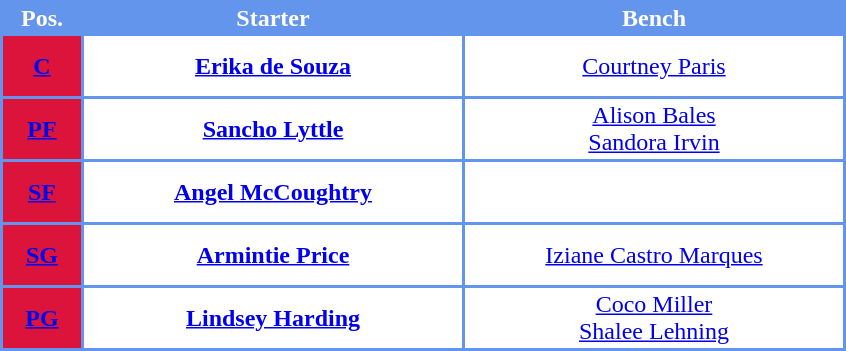<table style="text-align: center; background:#6495ED; color:white">
<tr>
<th width="50">Pos.</th>
<th width="250">Starter</th>
<th width="250">Bench</th>
</tr>
<tr style="height:40px; background:white; color:#FFCC00">
<th style="background:#dc143c"><a href='#'><span>C</span></a></th>
<td><strong><a href='#'>Erika de Souza</a></strong></td>
<td><a href='#'>Courtney Paris</a></td>
</tr>
<tr style="height:40px; background:white; color:#FFCC00">
<th style="background:#dc143c"><a href='#'><span>PF</span></a></th>
<td><strong><a href='#'>Sancho Lyttle</a></strong></td>
<td><a href='#'>Alison Bales</a><br><a href='#'>Sandora Irvin</a></td>
</tr>
<tr style="height:40px; background:white; color:#FFCC00">
<th style="background:#dc143c"><a href='#'><span>SF</span></a></th>
<td><strong><a href='#'>Angel McCoughtry</a></strong></td>
<td></td>
</tr>
<tr style="height:40px; background:white; color:#092C57">
<th style="background:#dc143c"><a href='#'><span>SG</span></a></th>
<td><strong><a href='#'>Armintie Price</a></strong></td>
<td><a href='#'>Iziane Castro Marques</a></td>
</tr>
<tr style="height:40px; background:white; color:#FFCC00">
<th style="background:#dc143c"><a href='#'><span>PG</span></a></th>
<td><strong><a href='#'>Lindsey Harding</a></strong></td>
<td><a href='#'>Coco Miller</a><br><a href='#'>Shalee Lehning</a> </td>
</tr>
</table>
